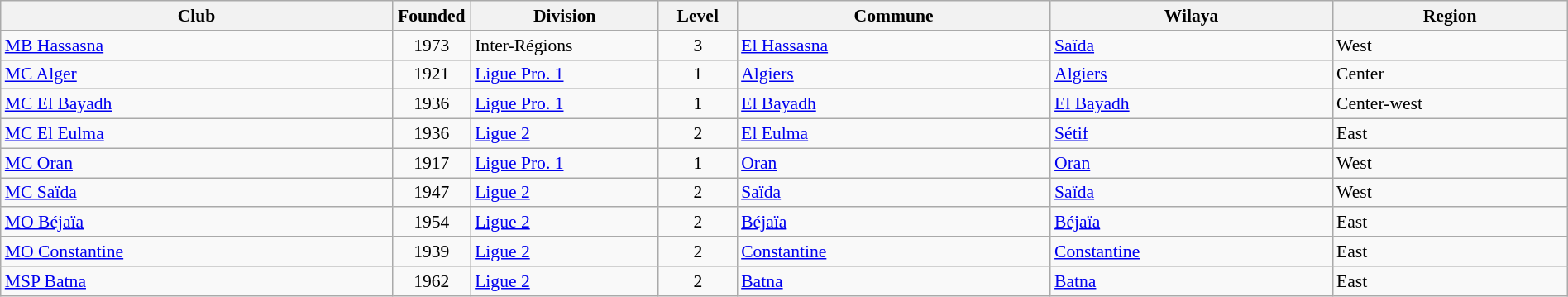<table class="wikitable sortable" width=100% style="font-size:90%">
<tr>
<th width=25%>Club</th>
<th width=5%>Founded</th>
<th width=12%>Division</th>
<th width=5%>Level</th>
<th width=20%>Commune</th>
<th width=18%>Wilaya</th>
<th width=18%>Region</th>
</tr>
<tr>
<td><a href='#'>MB Hassasna</a></td>
<td align=center>1973</td>
<td>Inter-Régions</td>
<td align=center>3</td>
<td><a href='#'>El Hassasna</a></td>
<td><a href='#'>Saïda</a></td>
<td>West</td>
</tr>
<tr>
<td><a href='#'>MC Alger</a></td>
<td align=center>1921</td>
<td><a href='#'>Ligue Pro. 1</a></td>
<td align=center>1</td>
<td><a href='#'>Algiers</a></td>
<td><a href='#'>Algiers</a></td>
<td>Center</td>
</tr>
<tr>
<td><a href='#'>MC El Bayadh</a></td>
<td align=center>1936</td>
<td><a href='#'>Ligue Pro. 1</a></td>
<td align=center>1</td>
<td><a href='#'>El Bayadh</a></td>
<td><a href='#'>El Bayadh</a></td>
<td>Center-west</td>
</tr>
<tr>
<td><a href='#'>MC El Eulma</a></td>
<td align=center>1936</td>
<td><a href='#'>Ligue 2</a></td>
<td align=center>2</td>
<td><a href='#'>El Eulma</a></td>
<td><a href='#'>Sétif</a></td>
<td>East</td>
</tr>
<tr>
<td><a href='#'>MC Oran</a></td>
<td align=center>1917</td>
<td><a href='#'>Ligue Pro. 1</a></td>
<td align=center>1</td>
<td><a href='#'>Oran</a></td>
<td><a href='#'>Oran</a></td>
<td>West</td>
</tr>
<tr>
<td><a href='#'>MC Saïda</a></td>
<td align=center>1947</td>
<td><a href='#'>Ligue 2</a></td>
<td align=center>2</td>
<td><a href='#'>Saïda</a></td>
<td><a href='#'>Saïda</a></td>
<td>West</td>
</tr>
<tr>
<td><a href='#'>MO Béjaïa</a></td>
<td align=center>1954</td>
<td><a href='#'>Ligue 2</a></td>
<td align=center>2</td>
<td><a href='#'>Béjaïa</a></td>
<td><a href='#'>Béjaïa</a></td>
<td>East</td>
</tr>
<tr>
<td><a href='#'>MO Constantine</a></td>
<td align=center>1939</td>
<td><a href='#'>Ligue 2</a></td>
<td align=center>2</td>
<td><a href='#'>Constantine</a></td>
<td><a href='#'>Constantine</a></td>
<td>East</td>
</tr>
<tr>
<td><a href='#'>MSP Batna</a></td>
<td align=center>1962</td>
<td><a href='#'>Ligue 2</a></td>
<td align=center>2</td>
<td><a href='#'>Batna</a></td>
<td><a href='#'>Batna</a></td>
<td>East</td>
</tr>
</table>
